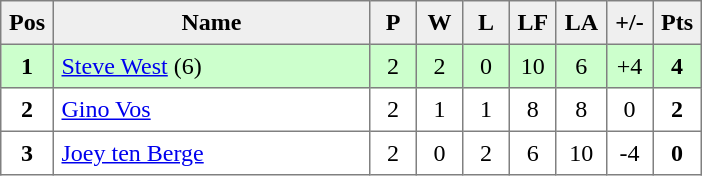<table style=border-collapse:collapse border=1 cellspacing=0 cellpadding=5>
<tr align=center bgcolor=#efefef>
<th width=20>Pos</th>
<th width=200>Name</th>
<th width=20>P</th>
<th width=20>W</th>
<th width=20>L</th>
<th width=20>LF</th>
<th width=20>LA</th>
<th width=20>+/-</th>
<th width=20>Pts</th>
</tr>
<tr align=center style="background: #ccffcc;">
<td><strong>1</strong></td>
<td align="left"> <a href='#'>Steve West</a> (6)</td>
<td>2</td>
<td>2</td>
<td>0</td>
<td>10</td>
<td>6</td>
<td>+4</td>
<td><strong>4</strong></td>
</tr>
<tr align=center>
<td><strong>2</strong></td>
<td align="left"> <a href='#'>Gino Vos</a></td>
<td>2</td>
<td>1</td>
<td>1</td>
<td>8</td>
<td>8</td>
<td>0</td>
<td><strong>2</strong></td>
</tr>
<tr align=center>
<td><strong>3</strong></td>
<td align="left"> <a href='#'>Joey ten Berge</a></td>
<td>2</td>
<td>0</td>
<td>2</td>
<td>6</td>
<td>10</td>
<td>-4</td>
<td><strong>0</strong></td>
</tr>
</table>
